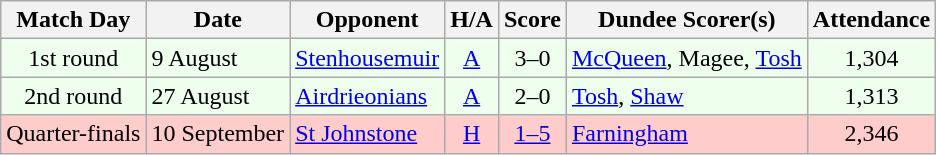<table class="wikitable" style="text-align:center">
<tr>
<th>Match Day</th>
<th>Date</th>
<th>Opponent</th>
<th>H/A</th>
<th>Score</th>
<th>Dundee Scorer(s)</th>
<th>Attendance</th>
</tr>
<tr bgcolor="#EEFFEE">
<td>1st round</td>
<td align="left">9 August</td>
<td align="left"><a href='#'>Stenhousemuir</a></td>
<td><a href='#'>A</a></td>
<td>3–0</td>
<td align="left"><a href='#'>McQueen</a>, Magee, <a href='#'>Tosh</a></td>
<td>1,304</td>
</tr>
<tr bgcolor="#EEFFEE">
<td>2nd round</td>
<td align="left">27 August</td>
<td align="left"><a href='#'>Airdrieonians</a></td>
<td><a href='#'>A</a></td>
<td>2–0</td>
<td align="left"><a href='#'>Tosh</a>, <a href='#'>Shaw</a></td>
<td>1,313</td>
</tr>
<tr bgcolor="#FFCCCC">
<td>Quarter-finals</td>
<td align="left">10 September</td>
<td align="left"><a href='#'>St Johnstone</a></td>
<td><a href='#'>H</a></td>
<td><a href='#'>1–5</a></td>
<td align="left"><a href='#'>Farningham</a></td>
<td>2,346</td>
</tr>
</table>
